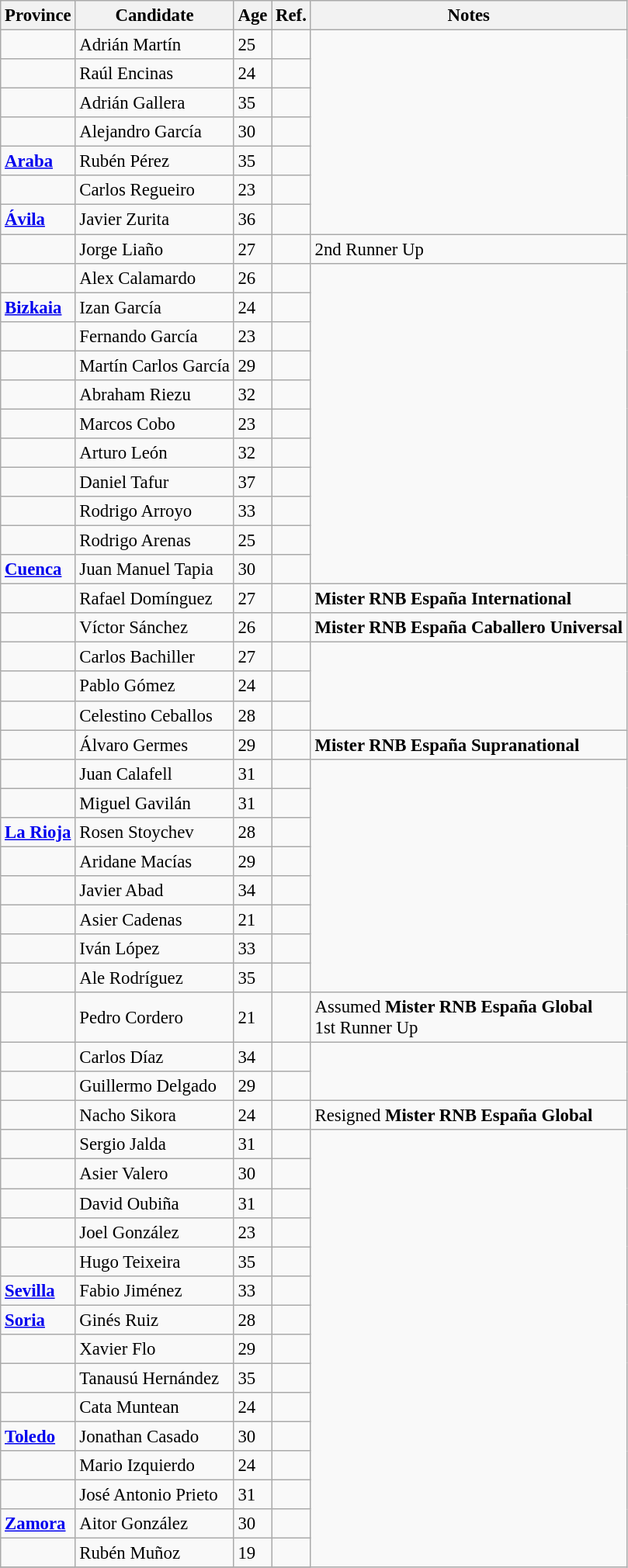<table class="wikitable sortable" style="font-size: 95%;">
<tr>
<th>Province</th>
<th>Candidate</th>
<th>Age</th>
<th>Ref.</th>
<th>Notes</th>
</tr>
<tr>
<td><strong></strong></td>
<td>Adrián Martín</td>
<td>25</td>
<td></td>
</tr>
<tr>
<td><strong></strong></td>
<td>Raúl Encinas</td>
<td>24</td>
<td></td>
</tr>
<tr>
<td><strong></strong></td>
<td>Adrián Gallera</td>
<td>35</td>
<td></td>
</tr>
<tr>
<td><strong></strong></td>
<td>Alejandro García</td>
<td>30</td>
<td></td>
</tr>
<tr>
<td> <strong><a href='#'>Araba</a></strong></td>
<td>Rubén Pérez</td>
<td>35</td>
<td></td>
</tr>
<tr>
<td><strong></strong></td>
<td>Carlos Regueiro</td>
<td>23</td>
<td></td>
</tr>
<tr>
<td> <strong><a href='#'>Ávila</a></strong></td>
<td>Javier Zurita</td>
<td>36</td>
<td></td>
</tr>
<tr>
<td><strong></strong></td>
<td>Jorge Liaño</td>
<td>27</td>
<td></td>
<td>2nd Runner Up</td>
</tr>
<tr>
<td><strong></strong></td>
<td>Alex Calamardo</td>
<td>26</td>
<td></td>
</tr>
<tr>
<td> <strong><a href='#'>Bizkaia</a></strong></td>
<td>Izan García</td>
<td>24</td>
<td></td>
</tr>
<tr>
<td><strong></strong></td>
<td>Fernando García</td>
<td>23</td>
<td></td>
</tr>
<tr>
<td><strong></strong></td>
<td>Martín Carlos García</td>
<td>29</td>
<td></td>
</tr>
<tr>
<td><strong></strong></td>
<td>Abraham Riezu</td>
<td>32</td>
<td></td>
</tr>
<tr>
<td><strong></strong></td>
<td>Marcos Cobo</td>
<td>23</td>
<td></td>
</tr>
<tr>
<td><strong></strong></td>
<td>Arturo León</td>
<td>32</td>
<td></td>
</tr>
<tr>
<td><strong></strong></td>
<td>Daniel Tafur</td>
<td>37</td>
<td></td>
</tr>
<tr>
<td><strong></strong></td>
<td>Rodrigo Arroyo</td>
<td>33</td>
<td></td>
</tr>
<tr>
<td><strong></strong></td>
<td>Rodrigo Arenas</td>
<td>25</td>
<td></td>
</tr>
<tr>
<td> <strong><a href='#'>Cuenca</a></strong></td>
<td>Juan Manuel Tapia</td>
<td>30</td>
<td></td>
</tr>
<tr>
<td><strong></strong></td>
<td>Rafael Domínguez</td>
<td>27</td>
<td></td>
<td><strong>Mister RNB España International</strong></td>
</tr>
<tr>
<td><strong></strong></td>
<td>Víctor Sánchez</td>
<td>26</td>
<td></td>
<td><strong>Mister RNB España Caballero Universal</strong></td>
</tr>
<tr>
<td><strong></strong></td>
<td>Carlos Bachiller</td>
<td>27</td>
<td></td>
</tr>
<tr>
<td><strong></strong></td>
<td>Pablo Gómez</td>
<td>24</td>
<td></td>
</tr>
<tr>
<td><strong></strong></td>
<td>Celestino Ceballos</td>
<td>28</td>
<td></td>
</tr>
<tr>
<td><strong></strong></td>
<td>Álvaro Germes</td>
<td>29</td>
<td></td>
<td><strong>Mister RNB España Supranational</strong></td>
</tr>
<tr>
<td><strong></strong></td>
<td>Juan Calafell</td>
<td>31</td>
<td></td>
</tr>
<tr>
<td><strong></strong></td>
<td>Miguel Gavilán</td>
<td>31</td>
<td></td>
</tr>
<tr>
<td> <strong><a href='#'>La Rioja</a></strong></td>
<td>Rosen Stoychev</td>
<td>28</td>
<td></td>
</tr>
<tr>
<td><strong></strong></td>
<td>Aridane Macías</td>
<td>29</td>
<td></td>
</tr>
<tr>
<td><strong></strong></td>
<td>Javier Abad</td>
<td>34</td>
<td></td>
</tr>
<tr>
<td><strong></strong></td>
<td>Asier Cadenas</td>
<td>21</td>
<td></td>
</tr>
<tr>
<td><strong></strong></td>
<td>Iván López</td>
<td>33</td>
<td></td>
</tr>
<tr>
<td><strong></strong></td>
<td>Ale Rodríguez</td>
<td>35</td>
<td></td>
</tr>
<tr>
<td><strong></strong></td>
<td>Pedro Cordero</td>
<td>21</td>
<td></td>
<td>Assumed <strong>Mister RNB España Global</strong> <br> 1st Runner Up</td>
</tr>
<tr>
<td><strong></strong></td>
<td>Carlos Díaz</td>
<td>34</td>
<td></td>
</tr>
<tr>
<td><strong></strong></td>
<td>Guillermo Delgado</td>
<td>29</td>
<td></td>
</tr>
<tr>
<td><strong></strong></td>
<td>Nacho Sikora</td>
<td>24</td>
<td></td>
<td>Resigned <strong>Mister RNB España Global</strong></td>
</tr>
<tr>
<td><strong></strong></td>
<td>Sergio Jalda</td>
<td>31</td>
<td></td>
</tr>
<tr>
<td><strong></strong></td>
<td>Asier Valero</td>
<td>30</td>
<td></td>
</tr>
<tr>
<td><strong></strong></td>
<td>David Oubiña</td>
<td>31</td>
<td></td>
</tr>
<tr>
<td><strong></strong></td>
<td>Joel González</td>
<td>23</td>
<td></td>
</tr>
<tr>
<td><strong></strong></td>
<td>Hugo Teixeira</td>
<td>35</td>
<td></td>
</tr>
<tr>
<td> <strong><a href='#'>Sevilla</a></strong></td>
<td>Fabio Jiménez</td>
<td>33</td>
<td></td>
</tr>
<tr>
<td> <strong><a href='#'>Soria</a></strong></td>
<td>Ginés Ruiz</td>
<td>28</td>
<td></td>
</tr>
<tr>
<td><strong></strong></td>
<td>Xavier Flo</td>
<td>29</td>
<td></td>
</tr>
<tr>
<td><strong></strong></td>
<td>Tanausú Hernández</td>
<td>35</td>
<td></td>
</tr>
<tr>
<td><strong></strong></td>
<td>Cata Muntean</td>
<td>24</td>
<td></td>
</tr>
<tr>
<td> <strong><a href='#'>Toledo</a></strong></td>
<td>Jonathan Casado</td>
<td>30</td>
<td></td>
</tr>
<tr>
<td><strong></strong></td>
<td>Mario Izquierdo</td>
<td>24</td>
<td></td>
</tr>
<tr>
<td><strong></strong></td>
<td>José Antonio Prieto</td>
<td>31</td>
<td></td>
</tr>
<tr>
<td> <strong><a href='#'>Zamora</a></strong></td>
<td>Aitor González</td>
<td>30</td>
<td></td>
</tr>
<tr>
<td><strong></strong></td>
<td>Rubén Muñoz</td>
<td>19</td>
<td></td>
</tr>
<tr>
</tr>
</table>
